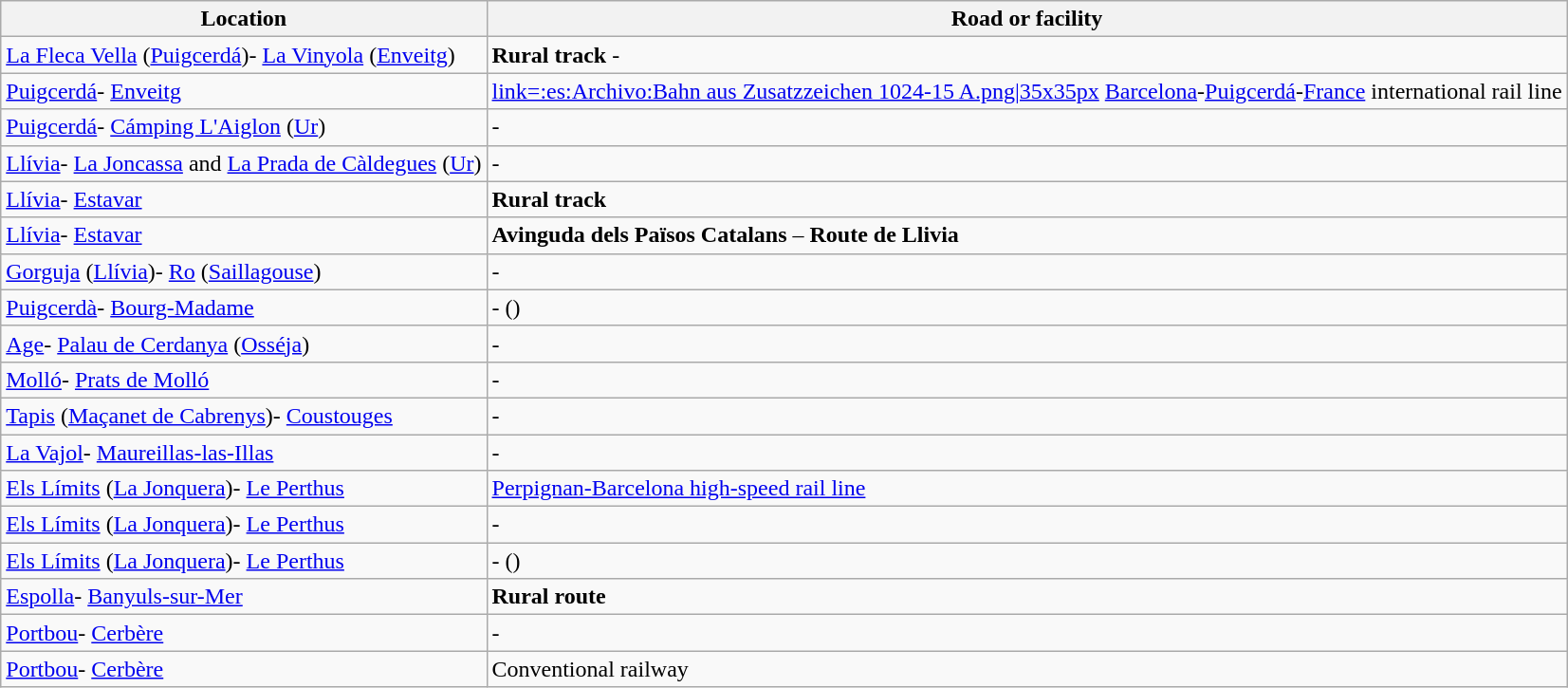<table class="wikitable">
<tr>
<th>Location</th>
<th>Road or facility</th>
</tr>
<tr>
<td> <a href='#'>La Fleca Vella</a> (<a href='#'>Puigcerdá</a>)- <a href='#'>La Vinyola</a> (<a href='#'>Enveitg</a>)</td>
<td><strong>Rural track</strong> - </td>
</tr>
<tr>
<td> <a href='#'>Puigcerdá</a>- <a href='#'>Enveitg</a></td>
<td><a href='#'>link=:es:Archivo:Bahn aus Zusatzzeichen 1024-15 A.png|35x35px</a> <a href='#'>Barcelona</a>-<a href='#'>Puigcerdá</a>-<a href='#'>France</a> international rail line</td>
</tr>
<tr>
<td> <a href='#'>Puigcerdá</a>- <a href='#'>Cámping L'Aiglon</a> (<a href='#'>Ur</a>)</td>
<td> - </td>
</tr>
<tr>
<td> <a href='#'>Llívia</a>- <a href='#'>La Joncassa</a> and <a href='#'>La Prada de Càldegues</a> (<a href='#'>Ur</a>)</td>
<td> - </td>
</tr>
<tr>
<td> <a href='#'>Llívia</a>- <a href='#'>Estavar</a></td>
<td><strong>Rural track</strong></td>
</tr>
<tr>
<td> <a href='#'>Llívia</a>- <a href='#'>Estavar</a></td>
<td><strong>Avinguda dels Països Catalans</strong> – <strong>Route de Llivia</strong></td>
</tr>
<tr>
<td> <a href='#'>Gorguja</a> (<a href='#'>Llívia</a>)- <a href='#'>Ro</a> (<a href='#'>Saillagouse</a>)</td>
<td> - </td>
</tr>
<tr>
<td> <a href='#'>Puigcerdà</a>- <a href='#'>Bourg-Madame</a></td>
<td> -  ()</td>
</tr>
<tr>
<td> <a href='#'>Age</a>- <a href='#'>Palau de Cerdanya</a> (<a href='#'>Osséja</a>)</td>
<td> - </td>
</tr>
<tr>
<td> <a href='#'>Molló</a>- <a href='#'>Prats de Molló</a></td>
<td> - </td>
</tr>
<tr>
<td> <a href='#'>Tapis</a> (<a href='#'>Maçanet de Cabrenys</a>)- <a href='#'>Coustouges</a></td>
<td> - </td>
</tr>
<tr>
<td> <a href='#'>La Vajol</a>- <a href='#'>Maureillas-las-Illas</a></td>
<td> - </td>
</tr>
<tr>
<td> <a href='#'>Els Límits</a> (<a href='#'>La Jonquera</a>)- <a href='#'>Le Perthus</a></td>
<td><a href='#'>Perpignan-Barcelona high-speed rail line</a></td>
</tr>
<tr>
<td> <a href='#'>Els Límits</a> (<a href='#'>La Jonquera</a>)- <a href='#'>Le Perthus</a></td>
<td> - </td>
</tr>
<tr>
<td> <a href='#'>Els Límits</a> (<a href='#'>La Jonquera</a>)- <a href='#'>Le Perthus</a></td>
<td> -  ()</td>
</tr>
<tr>
<td> <a href='#'>Espolla</a>- <a href='#'>Banyuls-sur-Mer</a></td>
<td><strong>Rural route</strong></td>
</tr>
<tr>
<td> <a href='#'>Portbou</a>- <a href='#'>Cerbère</a></td>
<td> - </td>
</tr>
<tr>
<td> <a href='#'>Portbou</a>- <a href='#'>Cerbère</a></td>
<td>Conventional railway</td>
</tr>
</table>
